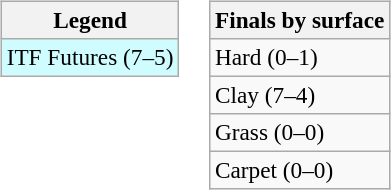<table>
<tr valign=top>
<td><br><table class="wikitable" style=font-size:97%>
<tr>
<th>Legend</th>
</tr>
<tr bgcolor=cffcff>
<td>ITF Futures (7–5)</td>
</tr>
</table>
</td>
<td><br><table class="wikitable" style=font-size:97%>
<tr>
<th>Finals by surface</th>
</tr>
<tr>
<td>Hard (0–1)</td>
</tr>
<tr>
<td>Clay (7–4)</td>
</tr>
<tr>
<td>Grass (0–0)</td>
</tr>
<tr>
<td>Carpet (0–0)</td>
</tr>
</table>
</td>
</tr>
</table>
